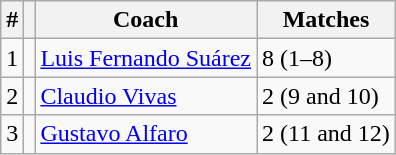<table class="wikitable">
<tr>
<th>#</th>
<th></th>
<th>Coach</th>
<th>Matches</th>
</tr>
<tr>
<td>1</td>
<td></td>
<td><a href='#'>Luis Fernando Suárez</a></td>
<td>8 (1–8)</td>
</tr>
<tr>
<td>2</td>
<td></td>
<td><a href='#'>Claudio Vivas</a></td>
<td>2 (9 and 10)</td>
</tr>
<tr>
<td>3</td>
<td></td>
<td><a href='#'>Gustavo Alfaro</a></td>
<td>2 (11 and 12)</td>
</tr>
</table>
